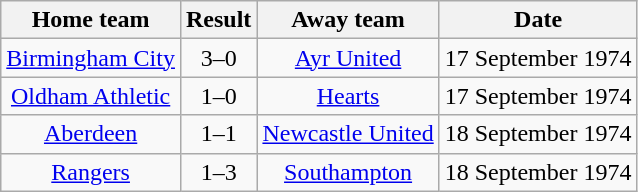<table class="wikitable" style="text-align: center">
<tr>
<th>Home team</th>
<th>Result</th>
<th>Away team</th>
<th>Date</th>
</tr>
<tr>
<td><a href='#'>Birmingham City</a></td>
<td>3–0</td>
<td><a href='#'>Ayr United</a></td>
<td>17 September 1974</td>
</tr>
<tr>
<td><a href='#'>Oldham Athletic</a></td>
<td>1–0</td>
<td><a href='#'>Hearts</a></td>
<td>17 September 1974</td>
</tr>
<tr>
<td><a href='#'>Aberdeen</a></td>
<td>1–1</td>
<td><a href='#'>Newcastle United</a></td>
<td>18 September 1974</td>
</tr>
<tr>
<td><a href='#'>Rangers</a></td>
<td>1–3</td>
<td><a href='#'>Southampton</a></td>
<td>18 September 1974</td>
</tr>
</table>
